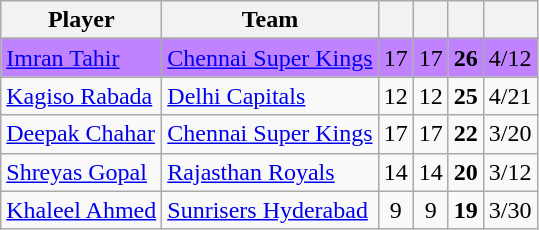<table class="wikitable sortable"  style="text-align: center;">
<tr>
<th class="unsortable">Player</th>
<th>Team</th>
<th></th>
<th></th>
<th></th>
<th></th>
</tr>
<tr>
</tr>
<tr style="background:#C082FF;">
<td style="text-align:left"><a href='#'>Imran Tahir</a></td>
<td style="text-align:left"><a href='#'>Chennai Super Kings</a></td>
<td>17</td>
<td>17</td>
<td><strong>26</strong></td>
<td>4/12</td>
</tr>
<tr>
<td style="text-align:left"><a href='#'>Kagiso Rabada</a></td>
<td style="text-align:left"><a href='#'>Delhi Capitals</a></td>
<td>12</td>
<td>12</td>
<td><strong>25</strong></td>
<td>4/21</td>
</tr>
<tr>
<td style="text-align:left"><a href='#'>Deepak Chahar</a></td>
<td style="text-align:left"><a href='#'>Chennai Super Kings</a></td>
<td>17</td>
<td>17</td>
<td><strong>22</strong></td>
<td>3/20</td>
</tr>
<tr>
<td style="text-align:left"><a href='#'>Shreyas Gopal</a></td>
<td style="text-align:left"><a href='#'>Rajasthan Royals</a></td>
<td>14</td>
<td>14</td>
<td><strong>20</strong></td>
<td>3/12</td>
</tr>
<tr>
<td style="text-align:left"><a href='#'>Khaleel Ahmed</a></td>
<td style="text-align:left"><a href='#'>Sunrisers Hyderabad</a></td>
<td>9</td>
<td>9</td>
<td><strong>19</strong></td>
<td>3/30</td>
</tr>
</table>
